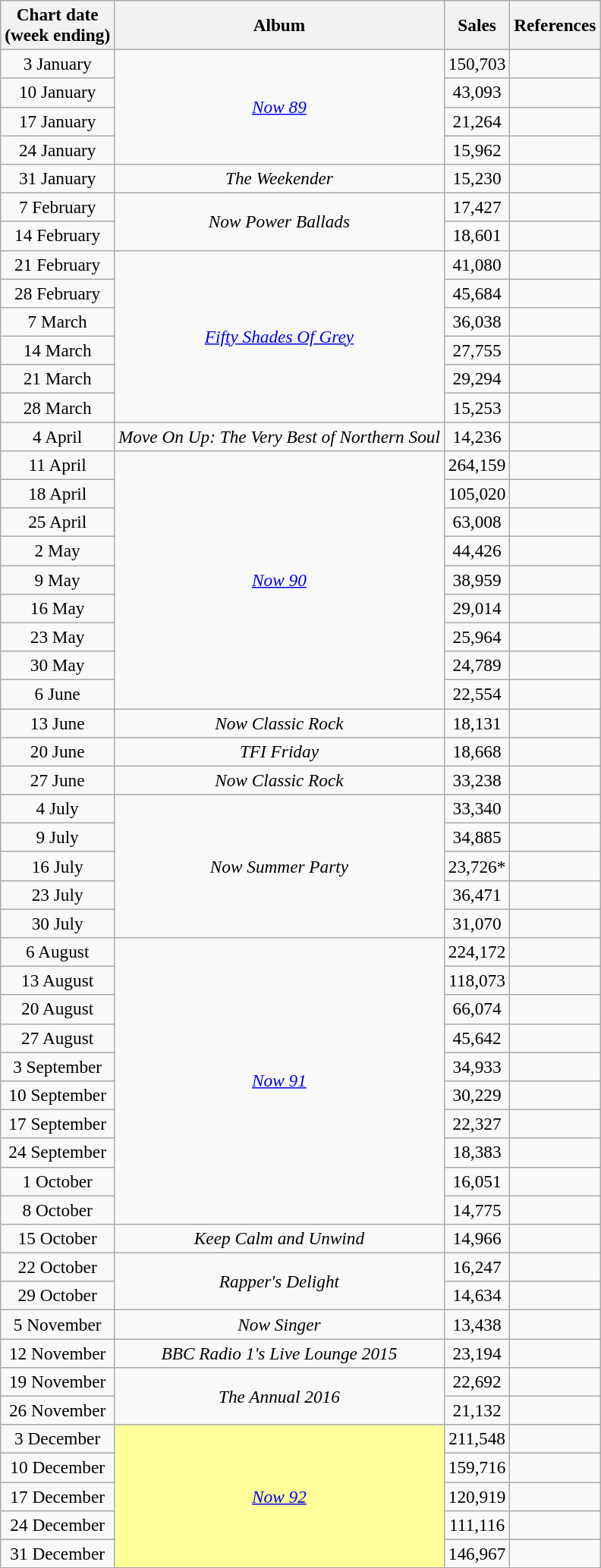<table class="wikitable" style="font-size:97%; text-align:center;">
<tr>
<th>Chart date<br>(week ending)</th>
<th>Album</th>
<th>Sales</th>
<th>References</th>
</tr>
<tr>
<td>3 January</td>
<td rowspan="4"><em><a href='#'>Now 89</a></em></td>
<td>150,703</td>
<td></td>
</tr>
<tr>
<td>10 January</td>
<td>43,093</td>
<td></td>
</tr>
<tr>
<td>17 January</td>
<td>21,264</td>
<td></td>
</tr>
<tr>
<td>24 January</td>
<td>15,962</td>
<td></td>
</tr>
<tr>
<td>31 January</td>
<td><em>The Weekender</em></td>
<td>15,230</td>
<td></td>
</tr>
<tr>
<td>7 February</td>
<td rowspan="2"><em>Now Power Ballads</em></td>
<td>17,427</td>
<td></td>
</tr>
<tr>
<td>14 February</td>
<td>18,601</td>
<td></td>
</tr>
<tr>
<td>21 February</td>
<td rowspan="6"><em><a href='#'>Fifty Shades Of Grey</a></em></td>
<td>41,080</td>
<td></td>
</tr>
<tr>
<td>28 February</td>
<td>45,684</td>
<td></td>
</tr>
<tr>
<td>7 March</td>
<td>36,038</td>
<td></td>
</tr>
<tr>
<td>14 March</td>
<td>27,755</td>
<td></td>
</tr>
<tr>
<td>21 March</td>
<td>29,294</td>
<td></td>
</tr>
<tr>
<td>28 March</td>
<td>15,253</td>
<td></td>
</tr>
<tr>
<td>4 April</td>
<td><em>Move On Up: The Very Best of Northern Soul</em></td>
<td>14,236</td>
<td></td>
</tr>
<tr>
<td>11 April</td>
<td rowspan="9"><em><a href='#'>Now 90</a></em></td>
<td>264,159</td>
<td></td>
</tr>
<tr>
<td>18 April</td>
<td>105,020</td>
<td></td>
</tr>
<tr>
<td>25 April</td>
<td>63,008</td>
<td></td>
</tr>
<tr>
<td>2 May</td>
<td>44,426</td>
<td></td>
</tr>
<tr>
<td>9 May</td>
<td>38,959</td>
<td></td>
</tr>
<tr>
<td>16 May</td>
<td>29,014</td>
<td></td>
</tr>
<tr>
<td>23 May</td>
<td>25,964</td>
<td></td>
</tr>
<tr>
<td>30 May</td>
<td>24,789</td>
<td></td>
</tr>
<tr>
<td>6 June</td>
<td>22,554</td>
<td></td>
</tr>
<tr>
<td>13 June</td>
<td><em>Now Classic Rock</em></td>
<td>18,131</td>
<td></td>
</tr>
<tr>
<td>20 June</td>
<td><em>TFI Friday</em></td>
<td>18,668</td>
<td></td>
</tr>
<tr>
<td>27 June</td>
<td><em>Now Classic Rock</em></td>
<td>33,238</td>
<td></td>
</tr>
<tr>
<td>4 July</td>
<td rowspan="5"><em>Now Summer Party</em></td>
<td>33,340</td>
<td></td>
</tr>
<tr>
<td>9 July</td>
<td>34,885</td>
<td></td>
</tr>
<tr>
<td>16 July</td>
<td>23,726*</td>
<td></td>
</tr>
<tr>
<td>23 July</td>
<td>36,471</td>
<td></td>
</tr>
<tr>
<td>30 July</td>
<td>31,070</td>
<td></td>
</tr>
<tr>
<td>6 August</td>
<td rowspan="10"><em><a href='#'>Now 91</a></em></td>
<td>224,172</td>
<td></td>
</tr>
<tr>
<td>13 August</td>
<td>118,073</td>
<td></td>
</tr>
<tr>
<td>20 August</td>
<td>66,074</td>
<td></td>
</tr>
<tr>
<td>27 August</td>
<td>45,642</td>
<td></td>
</tr>
<tr>
<td>3 September</td>
<td>34,933</td>
<td></td>
</tr>
<tr>
<td>10 September</td>
<td>30,229</td>
<td></td>
</tr>
<tr>
<td>17 September</td>
<td>22,327</td>
<td></td>
</tr>
<tr>
<td>24 September</td>
<td>18,383</td>
<td></td>
</tr>
<tr>
<td>1 October</td>
<td>16,051</td>
<td></td>
</tr>
<tr>
<td>8 October</td>
<td>14,775</td>
<td></td>
</tr>
<tr>
<td>15 October</td>
<td><em>Keep Calm and Unwind</em></td>
<td>14,966</td>
<td></td>
</tr>
<tr>
<td>22 October</td>
<td rowspan="2"><em>Rapper's Delight</em></td>
<td>16,247</td>
<td></td>
</tr>
<tr>
<td>29 October</td>
<td>14,634</td>
<td></td>
</tr>
<tr>
<td>5 November</td>
<td><em>Now Singer</em></td>
<td>13,438</td>
<td></td>
</tr>
<tr>
<td>12 November</td>
<td><em>BBC Radio 1's Live Lounge 2015</em></td>
<td>23,194</td>
<td></td>
</tr>
<tr>
<td>19 November</td>
<td rowspan="2"><em>The Annual 2016</em></td>
<td>22,692</td>
<td></td>
</tr>
<tr>
<td>26 November</td>
<td>21,132</td>
<td></td>
</tr>
<tr>
<td>3 December</td>
<td bgcolor=#FFFF99 rowspan="5"><em><a href='#'>Now 92</a></em> </td>
<td>211,548</td>
<td></td>
</tr>
<tr>
<td>10 December</td>
<td>159,716</td>
<td></td>
</tr>
<tr>
<td>17 December</td>
<td>120,919</td>
<td></td>
</tr>
<tr>
<td>24 December</td>
<td>111,116</td>
<td></td>
</tr>
<tr>
<td>31 December</td>
<td>146,967</td>
<td></td>
</tr>
</table>
